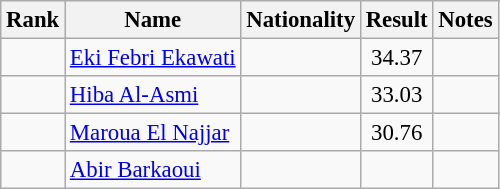<table class="wikitable sortable" style="text-align:center;font-size:95%">
<tr>
<th>Rank</th>
<th>Name</th>
<th>Nationality</th>
<th>Result</th>
<th>Notes</th>
</tr>
<tr>
<td></td>
<td align=left><a href='#'>Eki Febri Ekawati</a></td>
<td align=left></td>
<td>34.37</td>
<td></td>
</tr>
<tr>
<td></td>
<td align=left><a href='#'>Hiba Al-Asmi</a></td>
<td align=left></td>
<td>33.03</td>
<td></td>
</tr>
<tr>
<td></td>
<td align=left><a href='#'>Maroua El Najjar</a></td>
<td align=left></td>
<td>30.76</td>
<td></td>
</tr>
<tr>
<td></td>
<td align=left><a href='#'>Abir Barkaoui</a></td>
<td align=left></td>
<td></td>
<td></td>
</tr>
</table>
